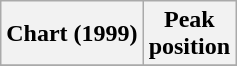<table class="wikitable plainrowheaders">
<tr>
<th scope="col">Chart (1999)</th>
<th scope="col">Peak<br>position</th>
</tr>
<tr>
</tr>
</table>
